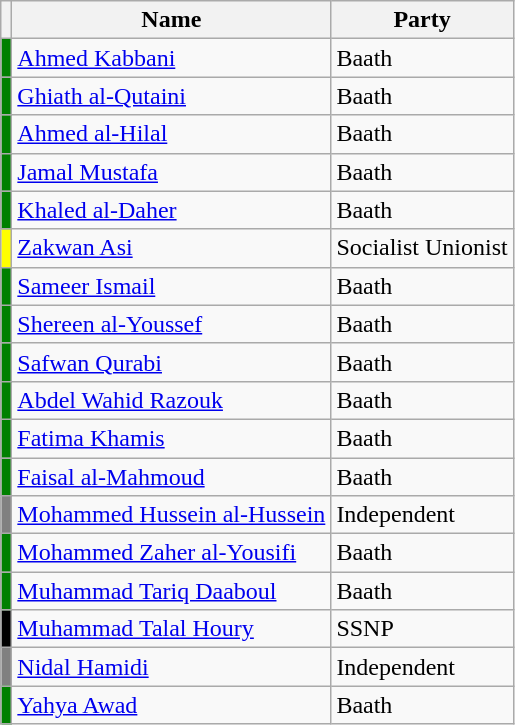<table class="wikitable sortable">
<tr>
<th></th>
<th>Name</th>
<th>Party</th>
</tr>
<tr>
<td bgcolor="green"></td>
<td><a href='#'>Ahmed Kabbani</a></td>
<td>Baath</td>
</tr>
<tr>
<td bgcolor="green"></td>
<td><a href='#'>Ghiath al-Qutaini</a></td>
<td>Baath</td>
</tr>
<tr>
<td bgcolor="green"></td>
<td><a href='#'>Ahmed al-Hilal</a></td>
<td>Baath</td>
</tr>
<tr>
<td bgcolor="green"></td>
<td><a href='#'>Jamal Mustafa</a></td>
<td>Baath</td>
</tr>
<tr>
<td bgcolor="green"></td>
<td><a href='#'>Khaled al-Daher</a></td>
<td>Baath</td>
</tr>
<tr>
<td bgcolor="yellow"></td>
<td><a href='#'>Zakwan Asi</a></td>
<td>Socialist Unionist</td>
</tr>
<tr>
<td bgcolor="green"></td>
<td><a href='#'>Sameer Ismail</a></td>
<td>Baath</td>
</tr>
<tr>
<td bgcolor="green"></td>
<td><a href='#'>Shereen al-Youssef</a></td>
<td>Baath</td>
</tr>
<tr>
<td bgcolor="green"></td>
<td><a href='#'>Safwan Qurabi</a></td>
<td>Baath</td>
</tr>
<tr>
<td bgcolor="green"></td>
<td><a href='#'>Abdel Wahid Razouk</a></td>
<td>Baath</td>
</tr>
<tr>
<td bgcolor="green"></td>
<td><a href='#'>Fatima Khamis</a></td>
<td>Baath</td>
</tr>
<tr>
<td bgcolor="green"></td>
<td><a href='#'>Faisal al-Mahmoud</a></td>
<td>Baath</td>
</tr>
<tr>
<td bgcolor="grey"></td>
<td><a href='#'>Mohammed Hussein al-Hussein</a></td>
<td>Independent</td>
</tr>
<tr>
<td bgcolor="green"></td>
<td><a href='#'>Mohammed Zaher al-Yousifi</a></td>
<td>Baath</td>
</tr>
<tr>
<td bgcolor="green"></td>
<td><a href='#'>Muhammad Tariq Daaboul</a></td>
<td>Baath</td>
</tr>
<tr>
<td bgcolor="black"></td>
<td><a href='#'>Muhammad Talal Houry</a></td>
<td>SSNP</td>
</tr>
<tr>
<td bgcolor="grey"></td>
<td><a href='#'>Nidal Hamidi</a></td>
<td>Independent</td>
</tr>
<tr>
<td bgcolor="green"></td>
<td><a href='#'>Yahya Awad</a></td>
<td>Baath</td>
</tr>
</table>
